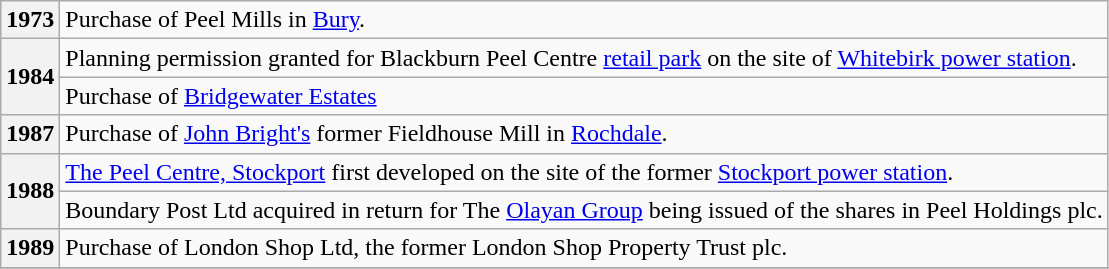<table class="wikitable">
<tr>
<th>1973</th>
<td>Purchase of Peel Mills in <a href='#'>Bury</a>.</td>
</tr>
<tr>
<th rowspan=2>1984</th>
<td>Planning permission granted for Blackburn Peel Centre <a href='#'>retail park</a> on the site of <a href='#'>Whitebirk power station</a>.</td>
</tr>
<tr>
<td>Purchase of <a href='#'>Bridgewater Estates</a></td>
</tr>
<tr>
<th>1987</th>
<td>Purchase of <a href='#'>John Bright's</a> former Fieldhouse Mill in <a href='#'>Rochdale</a>.</td>
</tr>
<tr>
<th rowspan=2>1988</th>
<td><a href='#'>The Peel Centre, Stockport</a> first developed on the site of the former <a href='#'>Stockport power station</a>.</td>
</tr>
<tr>
<td>Boundary Post Ltd acquired in return for The <a href='#'>Olayan Group</a> being issued  of the shares in Peel Holdings plc.</td>
</tr>
<tr>
<th>1989</th>
<td>Purchase of London Shop Ltd, the former London Shop Property Trust plc.</td>
</tr>
<tr>
</tr>
</table>
